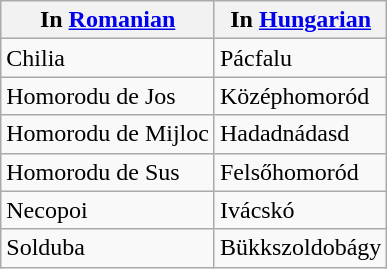<table class="wikitable">
<tr>
<th>In <a href='#'>Romanian</a></th>
<th>In <a href='#'> Hungarian</a></th>
</tr>
<tr>
<td>Chilia</td>
<td>Pácfalu</td>
</tr>
<tr>
<td>Homorodu de Jos</td>
<td>Középhomoród</td>
</tr>
<tr>
<td>Homorodu de Mijloc</td>
<td>Hadadnádasd</td>
</tr>
<tr>
<td>Homorodu de Sus</td>
<td>Felsőhomoród</td>
</tr>
<tr>
<td>Necopoi</td>
<td>Ivácskó</td>
</tr>
<tr>
<td>Solduba</td>
<td>Bükkszoldobágy</td>
</tr>
</table>
